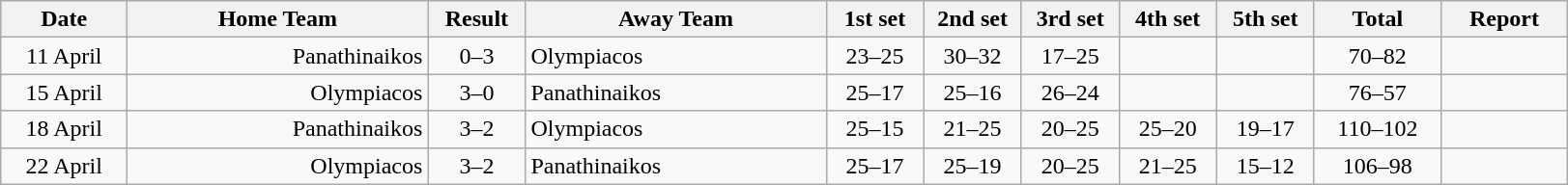<table class="wikitable" style="text-align: center; font-size:100%">
<tr>
<th width="80">Date</th>
<th width="200">Home Team</th>
<th width="60">Result</th>
<th width="200">Away Team</th>
<th width="60">1st set</th>
<th width="60">2nd set</th>
<th width="60">3rd set</th>
<th width="60">4th set</th>
<th width="60">5th set</th>
<th width="80">Total</th>
<th width="80">Report</th>
</tr>
<tr>
<td>11 April</td>
<td align=right>Panathinaikos</td>
<td>0–3</td>
<td align=left>Olympiacos</td>
<td>23–25</td>
<td>30–32</td>
<td>17–25</td>
<td></td>
<td></td>
<td>70–82</td>
<td></td>
</tr>
<tr>
<td>15 April</td>
<td align=right>Olympiacos</td>
<td>3–0</td>
<td align=left>Panathinaikos</td>
<td>25–17</td>
<td>25–16</td>
<td>26–24</td>
<td></td>
<td></td>
<td>76–57</td>
<td></td>
</tr>
<tr>
<td>18 April</td>
<td align=right>Panathinaikos</td>
<td>3–2</td>
<td align=left>Olympiacos</td>
<td>25–15</td>
<td>21–25</td>
<td>20–25</td>
<td>25–20</td>
<td>19–17</td>
<td>110–102</td>
<td></td>
</tr>
<tr>
<td>22 April</td>
<td align=right>Olympiacos</td>
<td>3–2</td>
<td align=left>Panathinaikos</td>
<td>25–17</td>
<td>25–19</td>
<td>20–25</td>
<td>21–25</td>
<td>15–12</td>
<td>106–98</td>
<td></td>
</tr>
</table>
